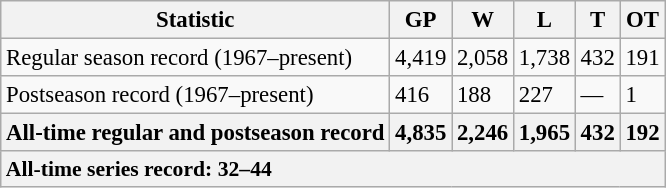<table class="wikitable" style="text-align:left; font-size:95%">
<tr>
<th>Statistic</th>
<th>GP</th>
<th>W</th>
<th>L</th>
<th>T</th>
<th>OT</th>
</tr>
<tr>
<td>Regular season record (1967–present)</td>
<td>4,419</td>
<td>2,058</td>
<td>1,738</td>
<td>432</td>
<td>191</td>
</tr>
<tr>
<td>Postseason record (1967–present)</td>
<td>416</td>
<td>188</td>
<td>227</td>
<td>—</td>
<td>1</td>
</tr>
<tr>
<th>All-time regular and postseason record</th>
<th>4,835</th>
<th>2,246</th>
<th>1,965</th>
<th>432</th>
<th>192</th>
</tr>
<tr>
<th colspan="6" style="text-align:left; font-size:95%">All-time series record: 32–44</th>
</tr>
</table>
